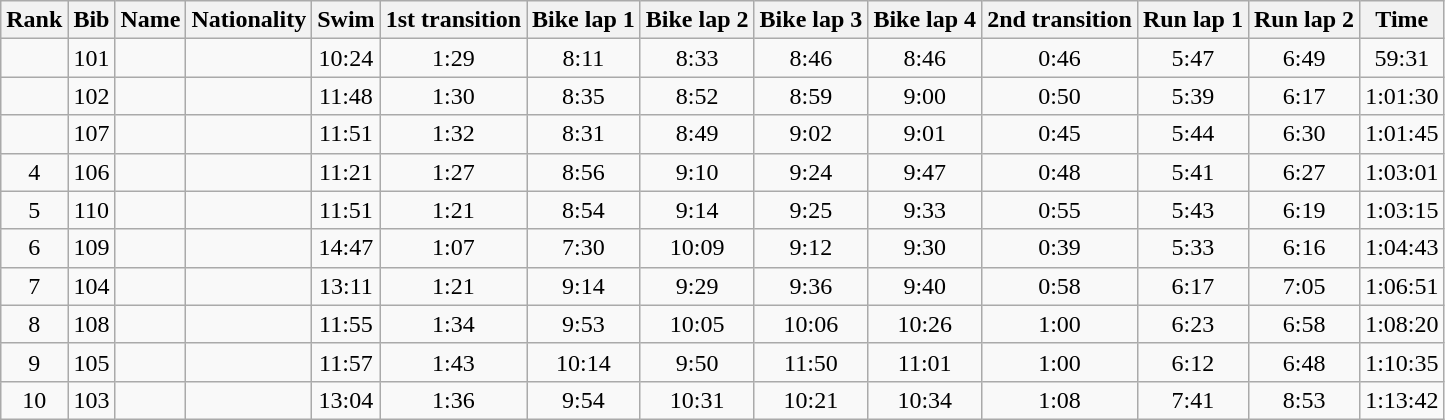<table class="wikitable sortable" style="text-align:center">
<tr>
<th>Rank</th>
<th>Bib</th>
<th>Name</th>
<th>Nationality</th>
<th>Swim</th>
<th>1st transition</th>
<th>Bike lap 1</th>
<th>Bike lap 2</th>
<th>Bike lap 3</th>
<th>Bike lap 4</th>
<th>2nd transition</th>
<th>Run lap 1</th>
<th>Run lap 2</th>
<th>Time</th>
</tr>
<tr>
<td></td>
<td>101</td>
<td align=left></td>
<td align=left></td>
<td>10:24</td>
<td>1:29</td>
<td>8:11</td>
<td>8:33</td>
<td>8:46</td>
<td>8:46</td>
<td>0:46</td>
<td>5:47</td>
<td>6:49</td>
<td>59:31</td>
</tr>
<tr>
<td></td>
<td>102</td>
<td align=left></td>
<td align=left></td>
<td>11:48</td>
<td>1:30</td>
<td>8:35</td>
<td>8:52</td>
<td>8:59</td>
<td>9:00</td>
<td>0:50</td>
<td>5:39</td>
<td>6:17</td>
<td>1:01:30</td>
</tr>
<tr>
<td></td>
<td>107</td>
<td align=left></td>
<td align=left></td>
<td>11:51</td>
<td>1:32</td>
<td>8:31</td>
<td>8:49</td>
<td>9:02</td>
<td>9:01</td>
<td>0:45</td>
<td>5:44</td>
<td>6:30</td>
<td>1:01:45</td>
</tr>
<tr>
<td>4</td>
<td>106</td>
<td align=left></td>
<td align=left></td>
<td>11:21</td>
<td>1:27</td>
<td>8:56</td>
<td>9:10</td>
<td>9:24</td>
<td>9:47</td>
<td>0:48</td>
<td>5:41</td>
<td>6:27</td>
<td>1:03:01</td>
</tr>
<tr>
<td>5</td>
<td>110</td>
<td align=left></td>
<td align=left></td>
<td>11:51</td>
<td>1:21</td>
<td>8:54</td>
<td>9:14</td>
<td>9:25</td>
<td>9:33</td>
<td>0:55</td>
<td>5:43</td>
<td>6:19</td>
<td>1:03:15</td>
</tr>
<tr>
<td>6</td>
<td>109</td>
<td align=left></td>
<td align=left></td>
<td>14:47</td>
<td>1:07</td>
<td>7:30</td>
<td>10:09</td>
<td>9:12</td>
<td>9:30</td>
<td>0:39</td>
<td>5:33</td>
<td>6:16</td>
<td>1:04:43</td>
</tr>
<tr>
<td>7</td>
<td>104</td>
<td align=left></td>
<td align=left></td>
<td>13:11</td>
<td>1:21</td>
<td>9:14</td>
<td>9:29</td>
<td>9:36</td>
<td>9:40</td>
<td>0:58</td>
<td>6:17</td>
<td>7:05</td>
<td>1:06:51</td>
</tr>
<tr>
<td>8</td>
<td>108</td>
<td align=left></td>
<td align=left></td>
<td>11:55</td>
<td>1:34</td>
<td>9:53</td>
<td>10:05</td>
<td>10:06</td>
<td>10:26</td>
<td>1:00</td>
<td>6:23</td>
<td>6:58</td>
<td>1:08:20</td>
</tr>
<tr>
<td>9</td>
<td>105</td>
<td align=left></td>
<td align=left></td>
<td>11:57</td>
<td>1:43</td>
<td>10:14</td>
<td>9:50</td>
<td>11:50</td>
<td>11:01</td>
<td>1:00</td>
<td>6:12</td>
<td>6:48</td>
<td>1:10:35</td>
</tr>
<tr>
<td>10</td>
<td>103</td>
<td align=left></td>
<td align=left></td>
<td>13:04</td>
<td>1:36</td>
<td>9:54</td>
<td>10:31</td>
<td>10:21</td>
<td>10:34</td>
<td>1:08</td>
<td>7:41</td>
<td>8:53</td>
<td>1:13:42</td>
</tr>
</table>
